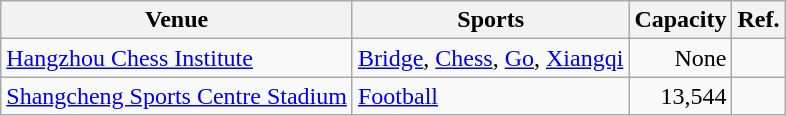<table class="wikitable sortable">
<tr>
<th>Venue</th>
<th>Sports</th>
<th>Capacity</th>
<th>Ref.</th>
</tr>
<tr>
<td><a href='#'>Hangzhou Chess Institute</a></td>
<td><a href='#'>Bridge</a>, <a href='#'>Chess</a>, <a href='#'>Go</a>, <a href='#'>Xiangqi</a></td>
<td align=right>None</td>
<td></td>
</tr>
<tr>
<td><a href='#'>Shangcheng Sports Centre Stadium</a></td>
<td><a href='#'>Football</a></td>
<td align=right>13,544</td>
<td></td>
</tr>
</table>
